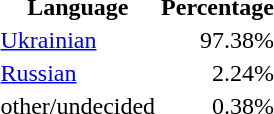<table class="standard">
<tr>
<th>Language</th>
<th>Percentage</th>
</tr>
<tr>
<td><a href='#'>Ukrainian</a></td>
<td align="right">97.38%</td>
</tr>
<tr>
<td><a href='#'>Russian</a></td>
<td align="right">2.24%</td>
</tr>
<tr>
<td>other/undecided</td>
<td align="right">0.38%</td>
</tr>
</table>
